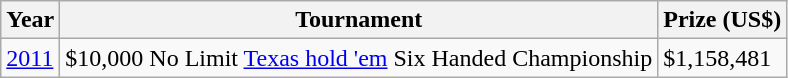<table class="wikitable">
<tr>
<th>Year</th>
<th>Tournament</th>
<th>Prize (US$)</th>
</tr>
<tr>
<td><a href='#'>2011</a></td>
<td>$10,000 No Limit <a href='#'>Texas hold 'em</a> Six Handed Championship</td>
<td>$1,158,481</td>
</tr>
</table>
